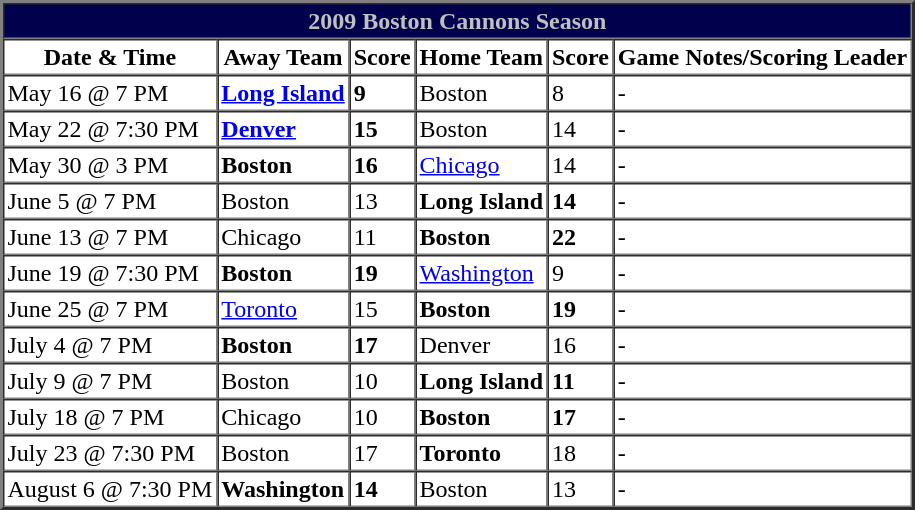<table align=left border=2 cellspacing=0 cellpadding=2>
<tr>
<th align="center" colspan="7" bgcolor=#00004d style="color:silver"><strong>2009 Boston Cannons Season</strong></th>
</tr>
<tr>
</tr>
<tr>
<th align="center" colspan="1">Date & Time</th>
<th align="center" colspan="1">Away Team</th>
<th align="center" colspan="1">Score</th>
<th align="center" colspan="1">Home Team</th>
<th align="center" colspan="1">Score</th>
<th align="center" colspan="1">Game Notes/Scoring Leader</th>
</tr>
<tr>
<td>May 16 @ 7 PM</td>
<td><strong><a href='#'>Long Island</a></strong></td>
<td><strong>9</strong></td>
<td>Boston</td>
<td>8</td>
<td>-</td>
</tr>
<tr>
<td>May 22 @ 7:30 PM</td>
<td><strong><a href='#'>Denver</a></strong></td>
<td><strong>15</strong></td>
<td>Boston</td>
<td>14</td>
<td>-</td>
</tr>
<tr>
<td>May 30 @ 3 PM</td>
<td><strong>Boston</strong></td>
<td><strong>16</strong></td>
<td><a href='#'>Chicago</a></td>
<td>14</td>
<td>-</td>
</tr>
<tr>
<td>June 5 @ 7 PM</td>
<td>Boston</td>
<td>13</td>
<td><strong>Long Island</strong></td>
<td><strong>14</strong></td>
<td>-</td>
</tr>
<tr>
<td>June 13 @ 7 PM</td>
<td>Chicago</td>
<td>11</td>
<td><strong>Boston</strong></td>
<td><strong>22</strong></td>
<td>-</td>
</tr>
<tr>
<td>June 19 @ 7:30 PM</td>
<td><strong>Boston</strong></td>
<td><strong>19</strong></td>
<td><a href='#'>Washington</a></td>
<td>9</td>
<td>-</td>
</tr>
<tr>
<td>June 25 @ 7 PM</td>
<td><a href='#'>Toronto</a></td>
<td>15</td>
<td><strong>Boston</strong></td>
<td><strong>19</strong></td>
<td>-</td>
</tr>
<tr>
<td>July 4 @ 7 PM</td>
<td><strong>Boston</strong></td>
<td><strong>17</strong></td>
<td>Denver</td>
<td>16</td>
<td>-</td>
</tr>
<tr>
<td>July 9 @ 7 PM</td>
<td>Boston</td>
<td>10</td>
<td><strong>Long Island</strong></td>
<td><strong>11</strong></td>
<td>-</td>
</tr>
<tr>
<td>July 18 @ 7 PM</td>
<td>Chicago</td>
<td>10</td>
<td><strong>Boston</strong></td>
<td><strong>17</strong></td>
<td>-</td>
</tr>
<tr>
<td>July 23 @ 7:30 PM</td>
<td>Boston</td>
<td>17</td>
<td><strong>Toronto</strong></td>
<td>18</td>
<td>-</td>
</tr>
<tr>
<td>August 6 @ 7:30 PM</td>
<td><strong>Washington</strong></td>
<td><strong>14</strong></td>
<td>Boston</td>
<td>13</td>
<td>-</td>
</tr>
<tr>
</tr>
</table>
